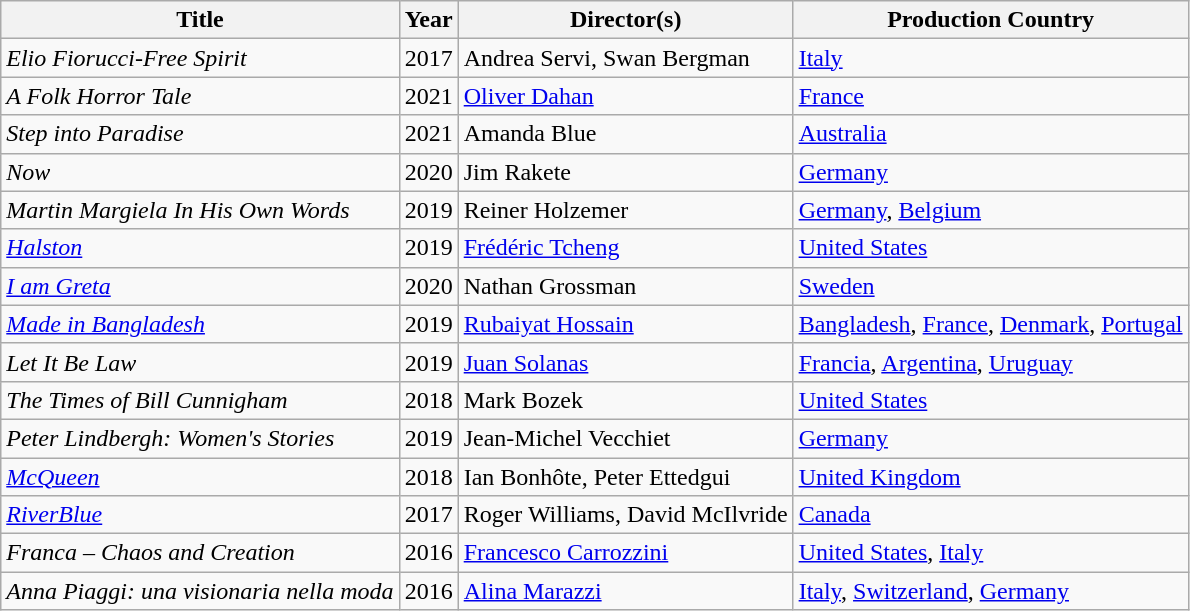<table class="wikitable">
<tr>
<th>Title</th>
<th>Year</th>
<th>Director(s)</th>
<th>Production Country</th>
</tr>
<tr>
<td><em>Elio Fiorucci-Free Spirit</em></td>
<td>2017</td>
<td>Andrea Servi, Swan Bergman</td>
<td><a href='#'>Italy</a></td>
</tr>
<tr>
<td><em>A Folk Horror Tale</em></td>
<td>2021</td>
<td><a href='#'>Oliver Dahan</a></td>
<td><a href='#'>France</a></td>
</tr>
<tr>
<td><em>Step into Paradise</em></td>
<td>2021</td>
<td>Amanda Blue</td>
<td><a href='#'>Australia</a></td>
</tr>
<tr>
<td><em>Now</em></td>
<td>2020</td>
<td>Jim Rakete</td>
<td><a href='#'>Germany</a></td>
</tr>
<tr>
<td><em>Martin Margiela In His Own Words</em></td>
<td>2019</td>
<td>Reiner Holzemer</td>
<td><a href='#'>Germany</a>, <a href='#'>Belgium</a></td>
</tr>
<tr>
<td><em><a href='#'>Halston</a></em></td>
<td>2019</td>
<td><a href='#'>Frédéric Tcheng</a></td>
<td><a href='#'>United States</a></td>
</tr>
<tr>
<td><em><a href='#'>I am Greta</a></em></td>
<td>2020</td>
<td>Nathan Grossman</td>
<td><a href='#'>Sweden</a></td>
</tr>
<tr>
<td><em><a href='#'>Made in Bangladesh</a></em></td>
<td>2019</td>
<td><a href='#'>Rubaiyat Hossain</a></td>
<td><a href='#'>Bangladesh</a>, <a href='#'>France</a>, <a href='#'>Denmark</a>, <a href='#'>Portugal</a></td>
</tr>
<tr>
<td><em>Let It Be Law</em></td>
<td>2019</td>
<td><a href='#'>Juan Solanas</a></td>
<td><a href='#'>Francia</a>, <a href='#'>Argentina</a>, <a href='#'>Uruguay</a></td>
</tr>
<tr>
<td><em>The Times of Bill Cunnigham</em></td>
<td>2018</td>
<td>Mark Bozek</td>
<td><a href='#'>United States</a></td>
</tr>
<tr>
<td><em>Peter Lindbergh: Women's Stories</em></td>
<td>2019</td>
<td>Jean-Michel Vecchiet</td>
<td><a href='#'>Germany</a></td>
</tr>
<tr>
<td><em><a href='#'>McQueen</a></em></td>
<td>2018</td>
<td>Ian Bonhôte, Peter Ettedgui</td>
<td><a href='#'>United Kingdom</a></td>
</tr>
<tr>
<td><em><a href='#'>RiverBlue</a></em></td>
<td>2017</td>
<td>Roger Williams, David McIlvride</td>
<td><a href='#'>Canada</a></td>
</tr>
<tr>
<td><em>Franca – Chaos and Creation</em></td>
<td>2016</td>
<td><a href='#'>Francesco Carrozzini</a></td>
<td><a href='#'>United States</a>, <a href='#'>Italy</a></td>
</tr>
<tr>
<td><em>Anna Piaggi: una visionaria nella moda</em></td>
<td>2016</td>
<td><a href='#'>Alina Marazzi</a></td>
<td><a href='#'>Italy</a>, <a href='#'>Switzerland</a>, <a href='#'>Germany</a></td>
</tr>
</table>
